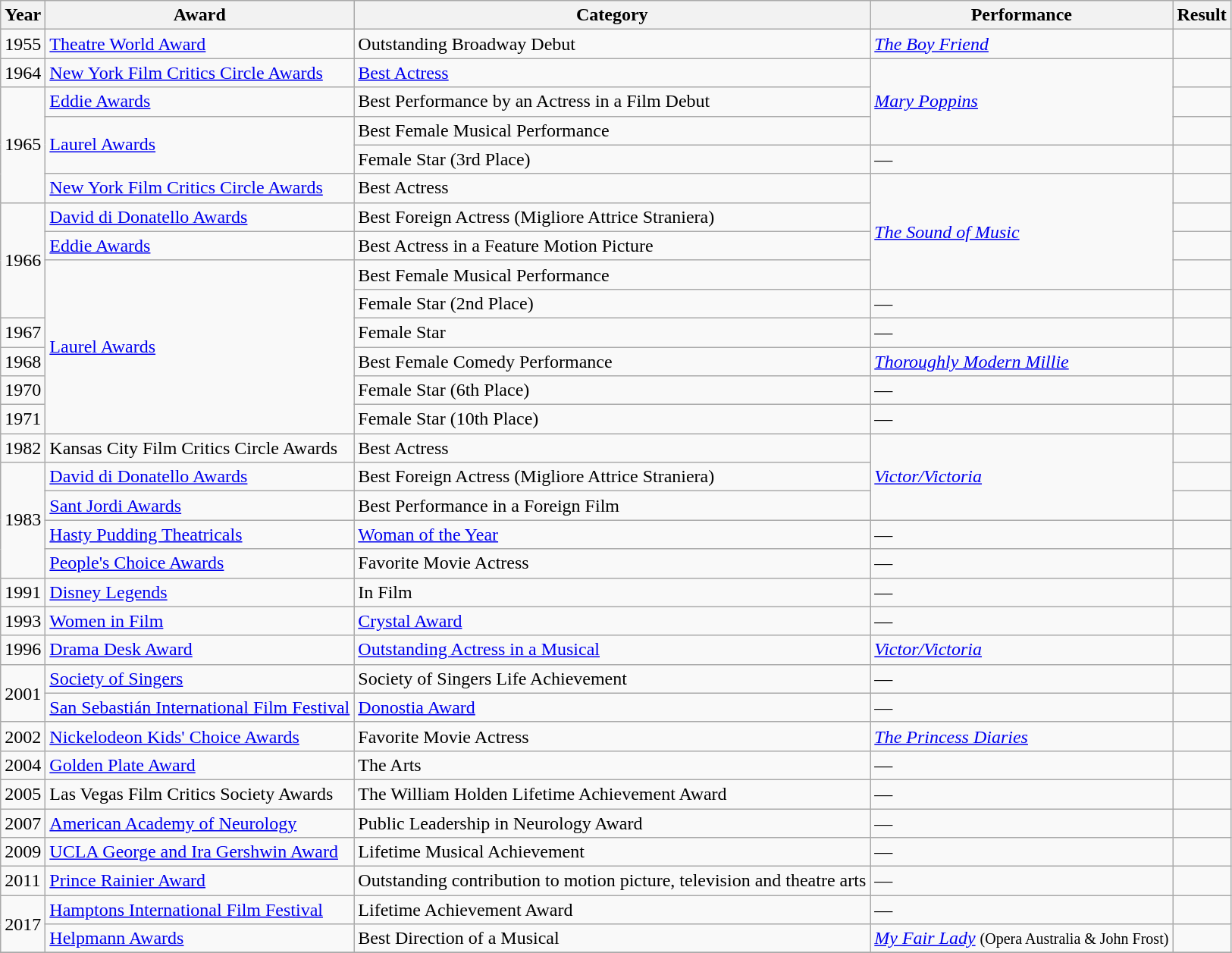<table class="wikitable">
<tr>
<th>Year</th>
<th>Award</th>
<th>Category</th>
<th>Performance</th>
<th>Result</th>
</tr>
<tr>
<td>1955</td>
<td><a href='#'>Theatre World Award</a></td>
<td>Outstanding Broadway Debut</td>
<td><em><a href='#'>The Boy Friend</a></em></td>
<td></td>
</tr>
<tr>
<td>1964</td>
<td><a href='#'>New York Film Critics Circle Awards</a></td>
<td><a href='#'>Best Actress</a></td>
<td rowspan="3"><em><a href='#'>Mary Poppins</a></em></td>
<td></td>
</tr>
<tr>
<td rowspan="4">1965</td>
<td><a href='#'>Eddie Awards</a></td>
<td>Best Performance by an Actress in a Film Debut</td>
<td></td>
</tr>
<tr>
<td rowspan="2"><a href='#'>Laurel Awards</a></td>
<td>Best Female Musical Performance</td>
<td></td>
</tr>
<tr>
<td>Female Star (3rd Place)</td>
<td>—</td>
<td></td>
</tr>
<tr>
<td><a href='#'>New York Film Critics Circle Awards</a></td>
<td>Best Actress</td>
<td rowspan="4"><em><a href='#'>The Sound of Music</a></em></td>
<td></td>
</tr>
<tr>
<td rowspan="4">1966</td>
<td><a href='#'>David di Donatello Awards</a></td>
<td>Best Foreign Actress (Migliore Attrice Straniera)</td>
<td></td>
</tr>
<tr>
<td><a href='#'>Eddie Awards</a></td>
<td>Best Actress in a Feature Motion Picture</td>
<td></td>
</tr>
<tr>
<td rowspan="6"><a href='#'>Laurel Awards</a></td>
<td>Best Female Musical Performance</td>
<td></td>
</tr>
<tr>
<td>Female Star (2nd Place)</td>
<td>—</td>
<td></td>
</tr>
<tr>
<td>1967</td>
<td>Female Star</td>
<td>—</td>
<td></td>
</tr>
<tr>
<td>1968</td>
<td>Best Female Comedy Performance</td>
<td><em><a href='#'>Thoroughly Modern Millie</a></em></td>
<td></td>
</tr>
<tr>
<td>1970</td>
<td>Female Star (6th Place)</td>
<td>—</td>
<td></td>
</tr>
<tr>
<td>1971</td>
<td>Female Star (10th Place)</td>
<td>—</td>
<td></td>
</tr>
<tr>
<td>1982</td>
<td>Kansas City Film Critics Circle Awards</td>
<td>Best Actress</td>
<td rowspan="3"><em><a href='#'>Victor/Victoria</a></em></td>
<td></td>
</tr>
<tr>
<td rowspan="4">1983</td>
<td><a href='#'>David di Donatello Awards</a></td>
<td>Best Foreign Actress (Migliore Attrice Straniera)</td>
<td></td>
</tr>
<tr>
<td><a href='#'>Sant Jordi Awards</a></td>
<td>Best Performance in a Foreign Film</td>
<td></td>
</tr>
<tr>
<td><a href='#'>Hasty Pudding Theatricals</a></td>
<td><a href='#'>Woman of the Year</a></td>
<td>—</td>
<td></td>
</tr>
<tr>
<td><a href='#'>People's Choice Awards</a></td>
<td>Favorite Movie Actress</td>
<td>—</td>
<td></td>
</tr>
<tr>
<td>1991</td>
<td><a href='#'>Disney Legends</a></td>
<td>In Film</td>
<td>—</td>
<td></td>
</tr>
<tr>
<td>1993</td>
<td><a href='#'>Women in Film</a></td>
<td><a href='#'>Crystal Award</a></td>
<td>—</td>
<td></td>
</tr>
<tr>
<td style="text-align:center;">1996</td>
<td><a href='#'>Drama Desk Award</a></td>
<td><a href='#'>Outstanding Actress in a Musical</a></td>
<td><em><a href='#'>Victor/Victoria</a></em></td>
<td></td>
</tr>
<tr>
<td rowspan="2">2001</td>
<td><a href='#'>Society of Singers</a></td>
<td>Society of Singers Life Achievement</td>
<td>—</td>
<td></td>
</tr>
<tr>
<td><a href='#'>San Sebastián International Film Festival</a></td>
<td><a href='#'>Donostia Award</a></td>
<td>—</td>
<td></td>
</tr>
<tr>
<td>2002</td>
<td><a href='#'>Nickelodeon Kids' Choice Awards</a></td>
<td>Favorite Movie Actress</td>
<td><em><a href='#'>The Princess Diaries</a></em></td>
<td></td>
</tr>
<tr>
<td>2004</td>
<td><a href='#'>Golden Plate Award</a></td>
<td>The Arts</td>
<td>—</td>
<td></td>
</tr>
<tr>
<td>2005</td>
<td>Las Vegas Film Critics Society Awards</td>
<td>The William Holden Lifetime Achievement Award</td>
<td>—</td>
<td></td>
</tr>
<tr>
<td>2007</td>
<td><a href='#'>American Academy of Neurology</a></td>
<td>Public Leadership in Neurology Award</td>
<td>—</td>
<td></td>
</tr>
<tr>
<td>2009</td>
<td><a href='#'>UCLA George and Ira Gershwin Award</a></td>
<td>Lifetime Musical Achievement</td>
<td>—</td>
<td></td>
</tr>
<tr>
<td>2011</td>
<td><a href='#'>Prince Rainier Award</a></td>
<td>Outstanding contribution to motion picture, television and theatre arts</td>
<td>—</td>
<td></td>
</tr>
<tr>
<td rowspan="2">2017</td>
<td><a href='#'>Hamptons International Film Festival</a></td>
<td>Lifetime Achievement Award</td>
<td>—</td>
<td></td>
</tr>
<tr>
<td><a href='#'>Helpmann Awards</a></td>
<td>Best Direction of a Musical</td>
<td><em><a href='#'>My Fair Lady</a></em> <small>(Opera Australia & John Frost)</small></td>
<td></td>
</tr>
<tr>
</tr>
</table>
